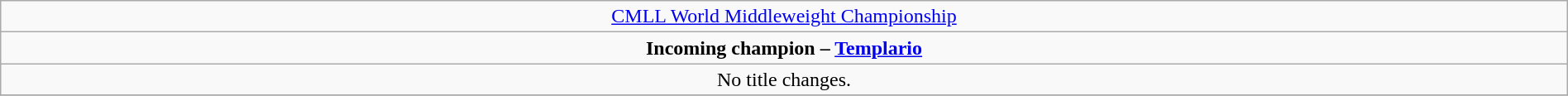<table class="wikitable" style="text-align:center; width:100%;">
<tr>
<td colspan="4" style="text-align: center;"><a href='#'>CMLL World Middleweight Championship</a></td>
</tr>
<tr>
<td colspan="4" style="text-align: center;"><strong>Incoming champion – <a href='#'>Templario</a></strong></td>
</tr>
<tr>
<td>No title changes.</td>
</tr>
<tr>
</tr>
</table>
